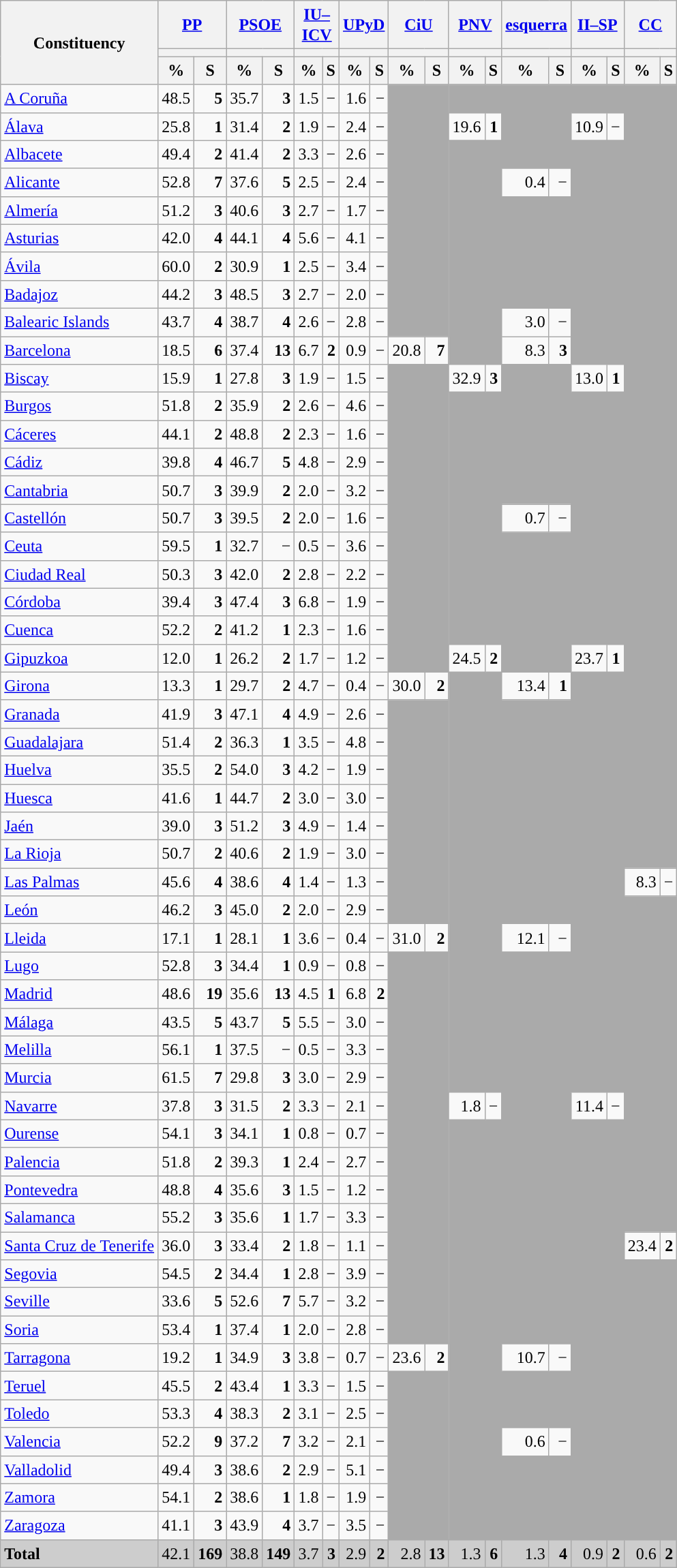<table class="wikitable sortable" style="text-align:right; line-height:20px">
<tr>
<th rowspan="3">Constituency</th>
<th colspan="2" width="30px" class="unsortable"><a href='#'>PP</a></th>
<th colspan="2" width="30px" class="unsortable"><a href='#'>PSOE</a></th>
<th colspan="2" width="30px" class="unsortable"><a href='#'>IU–ICV</a></th>
<th colspan="2" width="30px" class="unsortable"><a href='#'>UPyD</a></th>
<th colspan="2" width="30px" class="unsortable"><a href='#'>CiU</a></th>
<th colspan="2" width="30px" class="unsortable"><a href='#'>PNV</a></th>
<th colspan="2" width="30px" class="unsortable"><a href='#'>esquerra</a></th>
<th colspan="2" width="30px" class="unsortable"><a href='#'>II–SP</a></th>
<th colspan="2" width="30px" class="unsortable"><a href='#'>CC</a></th>
</tr>
<tr>
<th colspan="2" style="background:"></th>
<th colspan="2" style="background:"></th>
<th colspan="2" style="background:"></th>
<th colspan="2" style="background:"></th>
<th colspan="2" style="background:"></th>
<th colspan="2" style="background:"></th>
<th colspan="2" style="background:"></th>
<th colspan="2" style="background:"></th>
<th colspan="2" style="background:"></th>
</tr>
<tr>
<th data-sort-type="number">%</th>
<th data-sort-type="number">S</th>
<th data-sort-type="number">%</th>
<th data-sort-type="number">S</th>
<th data-sort-type="number">%</th>
<th data-sort-type="number">S</th>
<th data-sort-type="number">%</th>
<th data-sort-type="number">S</th>
<th data-sort-type="number">%</th>
<th data-sort-type="number">S</th>
<th data-sort-type="number">%</th>
<th data-sort-type="number">S</th>
<th data-sort-type="number">%</th>
<th data-sort-type="number">S</th>
<th data-sort-type="number">%</th>
<th data-sort-type="number">S</th>
<th data-sort-type="number">%</th>
<th data-sort-type="number">S</th>
</tr>
<tr>
<td align="left"><a href='#'>A Coruña</a></td>
<td style="background:">48.5</td>
<td><strong>5</strong></td>
<td>35.7</td>
<td><strong>3</strong></td>
<td>1.5</td>
<td>−</td>
<td>1.6</td>
<td>−</td>
<td colspan="2" rowspan="9" bgcolor="#AAAAAA"></td>
<td colspan="2" bgcolor="#AAAAAA"></td>
<td colspan="2" rowspan="3" bgcolor="#AAAAAA"></td>
<td colspan="2" bgcolor="#AAAAAA"></td>
<td colspan="2" rowspan="28" bgcolor="#AAAAAA"></td>
</tr>
<tr>
<td align="left"><a href='#'>Álava</a></td>
<td>25.8</td>
<td><strong>1</strong></td>
<td style="background:">31.4</td>
<td><strong>2</strong></td>
<td>1.9</td>
<td>−</td>
<td>2.4</td>
<td>−</td>
<td>19.6</td>
<td><strong>1</strong></td>
<td>10.9</td>
<td>−</td>
</tr>
<tr>
<td align="left"><a href='#'>Albacete</a></td>
<td style="background:">49.4</td>
<td><strong>2</strong></td>
<td>41.4</td>
<td><strong>2</strong></td>
<td>3.3</td>
<td>−</td>
<td>2.6</td>
<td>−</td>
<td colspan="2" rowspan="8" bgcolor="#AAAAAA"></td>
<td colspan="2" rowspan="8" bgcolor="#AAAAAA"></td>
</tr>
<tr>
<td align="left"><a href='#'>Alicante</a></td>
<td style="background:">52.8</td>
<td><strong>7</strong></td>
<td>37.6</td>
<td><strong>5</strong></td>
<td>2.5</td>
<td>−</td>
<td>2.4</td>
<td>−</td>
<td>0.4</td>
<td>−</td>
</tr>
<tr>
<td align="left"><a href='#'>Almería</a></td>
<td style="background:">51.2</td>
<td><strong>3</strong></td>
<td>40.6</td>
<td><strong>3</strong></td>
<td>2.7</td>
<td>−</td>
<td>1.7</td>
<td>−</td>
<td colspan="2" rowspan="4" bgcolor="#AAAAAA"></td>
</tr>
<tr>
<td align="left"><a href='#'>Asturias</a></td>
<td>42.0</td>
<td><strong>4</strong></td>
<td style="background:">44.1</td>
<td><strong>4</strong></td>
<td>5.6</td>
<td>−</td>
<td>4.1</td>
<td>−</td>
</tr>
<tr>
<td align="left"><a href='#'>Ávila</a></td>
<td style="background:">60.0</td>
<td><strong>2</strong></td>
<td>30.9</td>
<td><strong>1</strong></td>
<td>2.5</td>
<td>−</td>
<td>3.4</td>
<td>−</td>
</tr>
<tr>
<td align="left"><a href='#'>Badajoz</a></td>
<td>44.2</td>
<td><strong>3</strong></td>
<td style="background:">48.5</td>
<td><strong>3</strong></td>
<td>2.7</td>
<td>−</td>
<td>2.0</td>
<td>−</td>
</tr>
<tr>
<td align="left"><a href='#'>Balearic Islands</a></td>
<td style="background:">43.7</td>
<td><strong>4</strong></td>
<td>38.7</td>
<td><strong>4</strong></td>
<td>2.6</td>
<td>−</td>
<td>2.8</td>
<td>−</td>
<td>3.0</td>
<td>−</td>
</tr>
<tr>
<td align="left"><a href='#'>Barcelona</a></td>
<td>18.5</td>
<td><strong>6</strong></td>
<td style="background:">37.4</td>
<td><strong>13</strong></td>
<td>6.7</td>
<td><strong>2</strong></td>
<td>0.9</td>
<td>−</td>
<td>20.8</td>
<td><strong>7</strong></td>
<td>8.3</td>
<td><strong>3</strong></td>
</tr>
<tr>
<td align="left"><a href='#'>Biscay</a></td>
<td>15.9</td>
<td><strong>1</strong></td>
<td>27.8</td>
<td><strong>3</strong></td>
<td>1.9</td>
<td>−</td>
<td>1.5</td>
<td>−</td>
<td colspan="2" rowspan="11" bgcolor="#AAAAAA"></td>
<td style="background:">32.9</td>
<td><strong>3</strong></td>
<td colspan="2" rowspan="5" bgcolor="#AAAAAA"></td>
<td>13.0</td>
<td><strong>1</strong></td>
</tr>
<tr>
<td align="left"><a href='#'>Burgos</a></td>
<td style="background:">51.8</td>
<td><strong>2</strong></td>
<td>35.9</td>
<td><strong>2</strong></td>
<td>2.6</td>
<td>−</td>
<td>4.6</td>
<td>−</td>
<td colspan="2" rowspan="9" bgcolor="#AAAAAA"></td>
<td colspan="2" rowspan="9" bgcolor="#AAAAAA"></td>
</tr>
<tr>
<td align="left"><a href='#'>Cáceres</a></td>
<td>44.1</td>
<td><strong>2</strong></td>
<td style="background:">48.8</td>
<td><strong>2</strong></td>
<td>2.3</td>
<td>−</td>
<td>1.6</td>
<td>−</td>
</tr>
<tr>
<td align="left"><a href='#'>Cádiz</a></td>
<td>39.8</td>
<td><strong>4</strong></td>
<td style="background:">46.7</td>
<td><strong>5</strong></td>
<td>4.8</td>
<td>−</td>
<td>2.9</td>
<td>−</td>
</tr>
<tr>
<td align="left"><a href='#'>Cantabria</a></td>
<td style="background:">50.7</td>
<td><strong>3</strong></td>
<td>39.9</td>
<td><strong>2</strong></td>
<td>2.0</td>
<td>−</td>
<td>3.2</td>
<td>−</td>
</tr>
<tr>
<td align="left"><a href='#'>Castellón</a></td>
<td style="background:">50.7</td>
<td><strong>3</strong></td>
<td>39.5</td>
<td><strong>2</strong></td>
<td>2.0</td>
<td>−</td>
<td>1.6</td>
<td>−</td>
<td>0.7</td>
<td>−</td>
</tr>
<tr>
<td align="left"><a href='#'>Ceuta</a></td>
<td style="background:">59.5</td>
<td><strong>1</strong></td>
<td>32.7</td>
<td>−</td>
<td>0.5</td>
<td>−</td>
<td>3.6</td>
<td>−</td>
<td colspan="2" rowspan="5" bgcolor="#AAAAAA"></td>
</tr>
<tr>
<td align="left"><a href='#'>Ciudad Real</a></td>
<td style="background:">50.3</td>
<td><strong>3</strong></td>
<td>42.0</td>
<td><strong>2</strong></td>
<td>2.8</td>
<td>−</td>
<td>2.2</td>
<td>−</td>
</tr>
<tr>
<td align="left"><a href='#'>Córdoba</a></td>
<td>39.4</td>
<td><strong>3</strong></td>
<td style="background:">47.4</td>
<td><strong>3</strong></td>
<td>6.8</td>
<td>−</td>
<td>1.9</td>
<td>−</td>
</tr>
<tr>
<td align="left"><a href='#'>Cuenca</a></td>
<td style="background:">52.2</td>
<td><strong>2</strong></td>
<td>41.2</td>
<td><strong>1</strong></td>
<td>2.3</td>
<td>−</td>
<td>1.6</td>
<td>−</td>
</tr>
<tr>
<td align="left"><a href='#'>Gipuzkoa</a></td>
<td>12.0</td>
<td><strong>1</strong></td>
<td style="background:">26.2</td>
<td><strong>2</strong></td>
<td>1.7</td>
<td>−</td>
<td>1.2</td>
<td>−</td>
<td>24.5</td>
<td><strong>2</strong></td>
<td>23.7</td>
<td><strong>1</strong></td>
</tr>
<tr>
<td align="left"><a href='#'>Girona</a></td>
<td>13.3</td>
<td><strong>1</strong></td>
<td>29.7</td>
<td><strong>2</strong></td>
<td>4.7</td>
<td>−</td>
<td>0.4</td>
<td>−</td>
<td style="background:">30.0</td>
<td><strong>2</strong></td>
<td colspan="2" rowspan="15" bgcolor="#AAAAAA"></td>
<td>13.4</td>
<td><strong>1</strong></td>
<td colspan="2" rowspan="15" bgcolor="#AAAAAA"></td>
</tr>
<tr>
<td align="left"><a href='#'>Granada</a></td>
<td>41.9</td>
<td><strong>3</strong></td>
<td style="background:">47.1</td>
<td><strong>4</strong></td>
<td>4.9</td>
<td>−</td>
<td>2.6</td>
<td>−</td>
<td colspan="2" rowspan="8" bgcolor="#AAAAAA"></td>
<td colspan="2" rowspan="8" bgcolor="#AAAAAA"></td>
</tr>
<tr>
<td align="left"><a href='#'>Guadalajara</a></td>
<td style="background:">51.4</td>
<td><strong>2</strong></td>
<td>36.3</td>
<td><strong>1</strong></td>
<td>3.5</td>
<td>−</td>
<td>4.8</td>
<td>−</td>
</tr>
<tr>
<td align="left"><a href='#'>Huelva</a></td>
<td>35.5</td>
<td><strong>2</strong></td>
<td style="background:">54.0</td>
<td><strong>3</strong></td>
<td>4.2</td>
<td>−</td>
<td>1.9</td>
<td>−</td>
</tr>
<tr>
<td align="left"><a href='#'>Huesca</a></td>
<td>41.6</td>
<td><strong>1</strong></td>
<td style="background:">44.7</td>
<td><strong>2</strong></td>
<td>3.0</td>
<td>−</td>
<td>3.0</td>
<td>−</td>
</tr>
<tr>
<td align="left"><a href='#'>Jaén</a></td>
<td>39.0</td>
<td><strong>3</strong></td>
<td style="background:">51.2</td>
<td><strong>3</strong></td>
<td>4.9</td>
<td>−</td>
<td>1.4</td>
<td>−</td>
</tr>
<tr>
<td align="left"><a href='#'>La Rioja</a></td>
<td style="background:">50.7</td>
<td><strong>2</strong></td>
<td>40.6</td>
<td><strong>2</strong></td>
<td>1.9</td>
<td>−</td>
<td>3.0</td>
<td>−</td>
</tr>
<tr>
<td align="left"><a href='#'>Las Palmas</a></td>
<td style="background:">45.6</td>
<td><strong>4</strong></td>
<td>38.6</td>
<td><strong>4</strong></td>
<td>1.4</td>
<td>−</td>
<td>1.3</td>
<td>−</td>
<td>8.3</td>
<td>−</td>
</tr>
<tr>
<td align="left"><a href='#'>León</a></td>
<td style="background:">46.2</td>
<td><strong>3</strong></td>
<td>45.0</td>
<td><strong>2</strong></td>
<td>2.0</td>
<td>−</td>
<td>2.9</td>
<td>−</td>
<td colspan="2" rowspan="12" bgcolor="#AAAAAA"></td>
</tr>
<tr>
<td align="left"><a href='#'>Lleida</a></td>
<td>17.1</td>
<td><strong>1</strong></td>
<td>28.1</td>
<td><strong>1</strong></td>
<td>3.6</td>
<td>−</td>
<td>0.4</td>
<td>−</td>
<td style="background:">31.0</td>
<td><strong>2</strong></td>
<td>12.1</td>
<td>−</td>
</tr>
<tr>
<td align="left"><a href='#'>Lugo</a></td>
<td style="background:">52.8</td>
<td><strong>3</strong></td>
<td>34.4</td>
<td><strong>1</strong></td>
<td>0.9</td>
<td>−</td>
<td>0.8</td>
<td>−</td>
<td colspan="2" rowspan="14" bgcolor="#AAAAAA"></td>
<td colspan="2" rowspan="14" bgcolor="#AAAAAA"></td>
</tr>
<tr>
<td align="left"><a href='#'>Madrid</a></td>
<td style="background:">48.6</td>
<td><strong>19</strong></td>
<td>35.6</td>
<td><strong>13</strong></td>
<td>4.5</td>
<td><strong>1</strong></td>
<td>6.8</td>
<td><strong>2</strong></td>
</tr>
<tr>
<td align="left"><a href='#'>Málaga</a></td>
<td>43.5</td>
<td><strong>5</strong></td>
<td style="background:">43.7</td>
<td><strong>5</strong></td>
<td>5.5</td>
<td>−</td>
<td>3.0</td>
<td>−</td>
</tr>
<tr>
<td align="left"><a href='#'>Melilla</a></td>
<td style="background:">56.1</td>
<td><strong>1</strong></td>
<td>37.5</td>
<td>−</td>
<td>0.5</td>
<td>−</td>
<td>3.3</td>
<td>−</td>
</tr>
<tr>
<td align="left"><a href='#'>Murcia</a></td>
<td style="background:">61.5</td>
<td><strong>7</strong></td>
<td>29.8</td>
<td><strong>3</strong></td>
<td>3.0</td>
<td>−</td>
<td>2.9</td>
<td>−</td>
</tr>
<tr>
<td align="left"><a href='#'>Navarre</a></td>
<td style="background:">37.8</td>
<td><strong>3</strong></td>
<td>31.5</td>
<td><strong>2</strong></td>
<td>3.3</td>
<td>−</td>
<td>2.1</td>
<td>−</td>
<td>1.8</td>
<td>−</td>
<td>11.4</td>
<td>−</td>
</tr>
<tr>
<td align="left"><a href='#'>Ourense</a></td>
<td style="background:">54.1</td>
<td><strong>3</strong></td>
<td>34.1</td>
<td><strong>1</strong></td>
<td>0.8</td>
<td>−</td>
<td>0.7</td>
<td>−</td>
<td colspan="2" rowspan="15" bgcolor="#AAAAAA"></td>
<td colspan="2" rowspan="15" bgcolor="#AAAAAA"></td>
</tr>
<tr>
<td align="left"><a href='#'>Palencia</a></td>
<td style="background:">51.8</td>
<td><strong>2</strong></td>
<td>39.3</td>
<td><strong>1</strong></td>
<td>2.4</td>
<td>−</td>
<td>2.7</td>
<td>−</td>
</tr>
<tr>
<td align="left"><a href='#'>Pontevedra</a></td>
<td style="background:">48.8</td>
<td><strong>4</strong></td>
<td>35.6</td>
<td><strong>3</strong></td>
<td>1.5</td>
<td>−</td>
<td>1.2</td>
<td>−</td>
</tr>
<tr>
<td align="left"><a href='#'>Salamanca</a></td>
<td style="background:">55.2</td>
<td><strong>3</strong></td>
<td>35.6</td>
<td><strong>1</strong></td>
<td>1.7</td>
<td>−</td>
<td>3.3</td>
<td>−</td>
</tr>
<tr>
<td align="left"><a href='#'>Santa Cruz de Tenerife</a></td>
<td style="background:">36.0</td>
<td><strong>3</strong></td>
<td>33.4</td>
<td><strong>2</strong></td>
<td>1.8</td>
<td>−</td>
<td>1.1</td>
<td>−</td>
<td>23.4</td>
<td><strong>2</strong></td>
</tr>
<tr>
<td align="left"><a href='#'>Segovia</a></td>
<td style="background:">54.5</td>
<td><strong>2</strong></td>
<td>34.4</td>
<td><strong>1</strong></td>
<td>2.8</td>
<td>−</td>
<td>3.9</td>
<td>−</td>
<td colspan="2" rowspan="10" bgcolor="#AAAAAA"></td>
</tr>
<tr>
<td align="left"><a href='#'>Seville</a></td>
<td>33.6</td>
<td><strong>5</strong></td>
<td style="background:">52.6</td>
<td><strong>7</strong></td>
<td>5.7</td>
<td>−</td>
<td>3.2</td>
<td>−</td>
</tr>
<tr>
<td align="left"><a href='#'>Soria</a></td>
<td style="background:">53.4</td>
<td><strong>1</strong></td>
<td>37.4</td>
<td><strong>1</strong></td>
<td>2.0</td>
<td>−</td>
<td>2.8</td>
<td>−</td>
</tr>
<tr>
<td align="left"><a href='#'>Tarragona</a></td>
<td>19.2</td>
<td><strong>1</strong></td>
<td style="background:">34.9</td>
<td><strong>3</strong></td>
<td>3.8</td>
<td>−</td>
<td>0.7</td>
<td>−</td>
<td>23.6</td>
<td><strong>2</strong></td>
<td>10.7</td>
<td>−</td>
</tr>
<tr>
<td align="left"><a href='#'>Teruel</a></td>
<td style="background:">45.5</td>
<td><strong>2</strong></td>
<td>43.4</td>
<td><strong>1</strong></td>
<td>3.3</td>
<td>−</td>
<td>1.5</td>
<td>−</td>
<td colspan="2" rowspan="6" bgcolor="#AAAAAA"></td>
<td colspan="2" rowspan="2" bgcolor="#AAAAAA"></td>
</tr>
<tr>
<td align="left"><a href='#'>Toledo</a></td>
<td style="background:">53.3</td>
<td><strong>4</strong></td>
<td>38.3</td>
<td><strong>2</strong></td>
<td>3.1</td>
<td>−</td>
<td>2.5</td>
<td>−</td>
</tr>
<tr>
<td align="left"><a href='#'>Valencia</a></td>
<td style="background:">52.2</td>
<td><strong>9</strong></td>
<td>37.2</td>
<td><strong>7</strong></td>
<td>3.2</td>
<td>−</td>
<td>2.1</td>
<td>−</td>
<td>0.6</td>
<td>−</td>
</tr>
<tr>
<td align="left"><a href='#'>Valladolid</a></td>
<td style="background:">49.4</td>
<td><strong>3</strong></td>
<td>38.6</td>
<td><strong>2</strong></td>
<td>2.9</td>
<td>−</td>
<td>5.1</td>
<td>−</td>
<td colspan="2" rowspan="3" bgcolor="#AAAAAA"></td>
</tr>
<tr>
<td align="left"><a href='#'>Zamora</a></td>
<td style="background:">54.1</td>
<td><strong>2</strong></td>
<td>38.6</td>
<td><strong>1</strong></td>
<td>1.8</td>
<td>−</td>
<td>1.9</td>
<td>−</td>
</tr>
<tr>
<td align="left"><a href='#'>Zaragoza</a></td>
<td>41.1</td>
<td><strong>3</strong></td>
<td style="background:">43.9</td>
<td><strong>4</strong></td>
<td>3.7</td>
<td>−</td>
<td>3.5</td>
<td>−</td>
</tr>
<tr style="background:#CDCDCD;">
<td align="left"><strong>Total</strong></td>
<td style="background:">42.1</td>
<td><strong>169</strong></td>
<td>38.8</td>
<td><strong>149</strong></td>
<td>3.7</td>
<td><strong>3</strong></td>
<td>2.9</td>
<td><strong>2</strong></td>
<td>2.8</td>
<td><strong>13</strong></td>
<td>1.3</td>
<td><strong>6</strong></td>
<td>1.3</td>
<td><strong>4</strong></td>
<td>0.9</td>
<td><strong>2</strong></td>
<td>0.6</td>
<td><strong>2</strong></td>
</tr>
</table>
